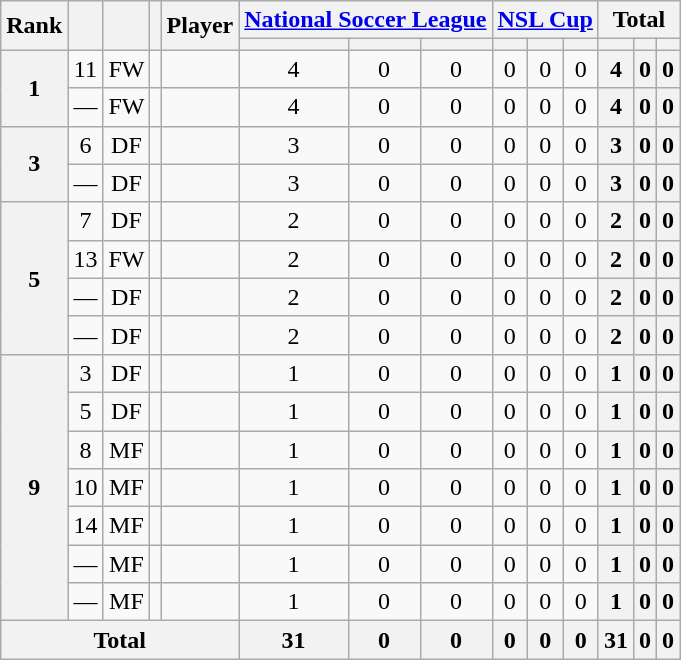<table class="wikitable sortable" style="text-align:center">
<tr>
<th rowspan="2">Rank</th>
<th rowspan="2"></th>
<th rowspan="2"></th>
<th rowspan="2"></th>
<th rowspan="2">Player</th>
<th colspan="3"><a href='#'>National Soccer League</a></th>
<th colspan="3"><a href='#'>NSL Cup</a></th>
<th colspan="3">Total</th>
</tr>
<tr>
<th></th>
<th></th>
<th></th>
<th></th>
<th></th>
<th></th>
<th></th>
<th></th>
<th></th>
</tr>
<tr>
<th rowspan="2">1</th>
<td>11</td>
<td>FW</td>
<td></td>
<td align="left"><br></td>
<td>4</td>
<td>0</td>
<td>0<br></td>
<td>0</td>
<td>0</td>
<td>0<br></td>
<th>4</th>
<th>0</th>
<th>0</th>
</tr>
<tr>
<td>—</td>
<td>FW</td>
<td></td>
<td align="left"><br></td>
<td>4</td>
<td>0</td>
<td>0<br></td>
<td>0</td>
<td>0</td>
<td>0<br></td>
<th>4</th>
<th>0</th>
<th>0</th>
</tr>
<tr>
<th rowspan="2">3</th>
<td>6</td>
<td>DF</td>
<td></td>
<td align="left"><br></td>
<td>3</td>
<td>0</td>
<td>0<br></td>
<td>0</td>
<td>0</td>
<td>0<br></td>
<th>3</th>
<th>0</th>
<th>0</th>
</tr>
<tr>
<td>—</td>
<td>DF</td>
<td></td>
<td align="left"><br></td>
<td>3</td>
<td>0</td>
<td>0<br></td>
<td>0</td>
<td>0</td>
<td>0<br></td>
<th>3</th>
<th>0</th>
<th>0</th>
</tr>
<tr>
<th rowspan="4">5</th>
<td>7</td>
<td>DF</td>
<td></td>
<td align="left"><br></td>
<td>2</td>
<td>0</td>
<td>0<br></td>
<td>0</td>
<td>0</td>
<td>0<br></td>
<th>2</th>
<th>0</th>
<th>0</th>
</tr>
<tr>
<td>13</td>
<td>FW</td>
<td></td>
<td align="left"><br></td>
<td>2</td>
<td>0</td>
<td>0<br></td>
<td>0</td>
<td>0</td>
<td>0<br></td>
<th>2</th>
<th>0</th>
<th>0</th>
</tr>
<tr>
<td>—</td>
<td>DF</td>
<td></td>
<td align="left"><br></td>
<td>2</td>
<td>0</td>
<td>0<br></td>
<td>0</td>
<td>0</td>
<td>0<br></td>
<th>2</th>
<th>0</th>
<th>0</th>
</tr>
<tr>
<td>—</td>
<td>DF</td>
<td></td>
<td align="left"><br></td>
<td>2</td>
<td>0</td>
<td>0<br></td>
<td>0</td>
<td>0</td>
<td>0<br></td>
<th>2</th>
<th>0</th>
<th>0</th>
</tr>
<tr>
<th rowspan="7">9</th>
<td>3</td>
<td>DF</td>
<td></td>
<td align="left"><br></td>
<td>1</td>
<td>0</td>
<td>0<br></td>
<td>0</td>
<td>0</td>
<td>0<br></td>
<th>1</th>
<th>0</th>
<th>0</th>
</tr>
<tr>
<td>5</td>
<td>DF</td>
<td></td>
<td align="left"><br></td>
<td>1</td>
<td>0</td>
<td>0<br></td>
<td>0</td>
<td>0</td>
<td>0<br></td>
<th>1</th>
<th>0</th>
<th>0</th>
</tr>
<tr>
<td>8</td>
<td>MF</td>
<td></td>
<td align="left"><br></td>
<td>1</td>
<td>0</td>
<td>0<br></td>
<td>0</td>
<td>0</td>
<td>0<br></td>
<th>1</th>
<th>0</th>
<th>0</th>
</tr>
<tr>
<td>10</td>
<td>MF</td>
<td></td>
<td align="left"><br></td>
<td>1</td>
<td>0</td>
<td>0<br></td>
<td>0</td>
<td>0</td>
<td>0<br></td>
<th>1</th>
<th>0</th>
<th>0</th>
</tr>
<tr>
<td>14</td>
<td>MF</td>
<td></td>
<td align="left"><br></td>
<td>1</td>
<td>0</td>
<td>0<br></td>
<td>0</td>
<td>0</td>
<td>0<br></td>
<th>1</th>
<th>0</th>
<th>0</th>
</tr>
<tr>
<td>—</td>
<td>MF</td>
<td></td>
<td align="left"><br></td>
<td>1</td>
<td>0</td>
<td>0<br></td>
<td>0</td>
<td>0</td>
<td>0<br></td>
<th>1</th>
<th>0</th>
<th>0</th>
</tr>
<tr>
<td>—</td>
<td>MF</td>
<td></td>
<td align="left"><br></td>
<td>1</td>
<td>0</td>
<td>0<br></td>
<td>0</td>
<td>0</td>
<td>0<br></td>
<th>1</th>
<th>0</th>
<th>0</th>
</tr>
<tr>
<th colspan="5">Total<br></th>
<th>31</th>
<th>0</th>
<th>0<br></th>
<th>0</th>
<th>0</th>
<th>0<br></th>
<th>31</th>
<th>0</th>
<th>0</th>
</tr>
</table>
